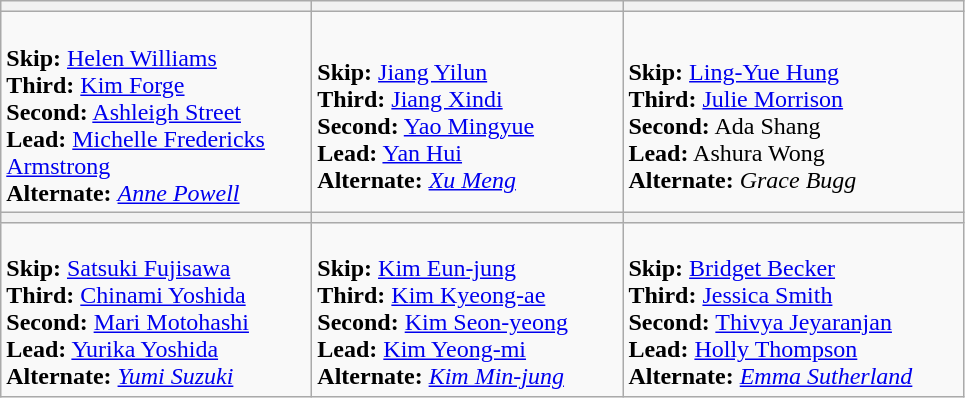<table class="wikitable">
<tr>
<th width=200></th>
<th width=200></th>
<th width=220></th>
</tr>
<tr>
<td><br><strong>Skip:</strong> <a href='#'>Helen Williams</a> <br>
<strong>Third:</strong> <a href='#'>Kim Forge</a> <br>
<strong>Second:</strong> <a href='#'>Ashleigh Street</a> <br>
<strong>Lead:</strong> <a href='#'>Michelle Fredericks Armstrong</a> <br>
<strong>Alternate:</strong> <em><a href='#'>Anne Powell</a></em></td>
<td><br><strong>Skip:</strong> <a href='#'>Jiang Yilun</a> <br>
<strong>Third:</strong> <a href='#'>Jiang Xindi</a> <br>
<strong>Second:</strong> <a href='#'>Yao Mingyue</a> <br>
<strong>Lead:</strong> <a href='#'>Yan Hui</a> <br>
<strong>Alternate:</strong> <em><a href='#'>Xu Meng</a></em></td>
<td><br><strong>Skip:</strong> <a href='#'>Ling-Yue Hung</a> <br>
<strong>Third:</strong> <a href='#'>Julie Morrison</a> <br>
<strong>Second:</strong> Ada Shang <br>
<strong>Lead:</strong> Ashura Wong <br>
<strong>Alternate:</strong> <em>Grace Bugg</em></td>
</tr>
<tr>
<th width=200></th>
<th width=200></th>
<th width=220></th>
</tr>
<tr>
<td><br><strong>Skip:</strong> <a href='#'>Satsuki Fujisawa</a> <br>
<strong>Third:</strong> <a href='#'>Chinami Yoshida</a> <br>
<strong>Second:</strong> <a href='#'>Mari Motohashi</a> <br>
<strong>Lead:</strong> <a href='#'>Yurika Yoshida</a> <br>
<strong>Alternate:</strong> <em><a href='#'>Yumi Suzuki</a></em></td>
<td><br><strong>Skip:</strong> <a href='#'>Kim Eun-jung</a> <br>
<strong>Third:</strong> <a href='#'>Kim Kyeong-ae</a> <br>
<strong>Second:</strong> <a href='#'>Kim Seon-yeong</a><br>
<strong>Lead:</strong> <a href='#'>Kim Yeong-mi</a> <br>
<strong>Alternate:</strong> <em><a href='#'>Kim Min-jung</a></em></td>
<td><br><strong>Skip:</strong> <a href='#'>Bridget Becker</a><br>
<strong>Third:</strong> <a href='#'>Jessica Smith</a><br>
<strong>Second:</strong> <a href='#'>Thivya Jeyaranjan</a> <br>
<strong>Lead:</strong> <a href='#'>Holly Thompson</a> <br>
<strong>Alternate:</strong> <em><a href='#'>Emma Sutherland</a></em></td>
</tr>
</table>
